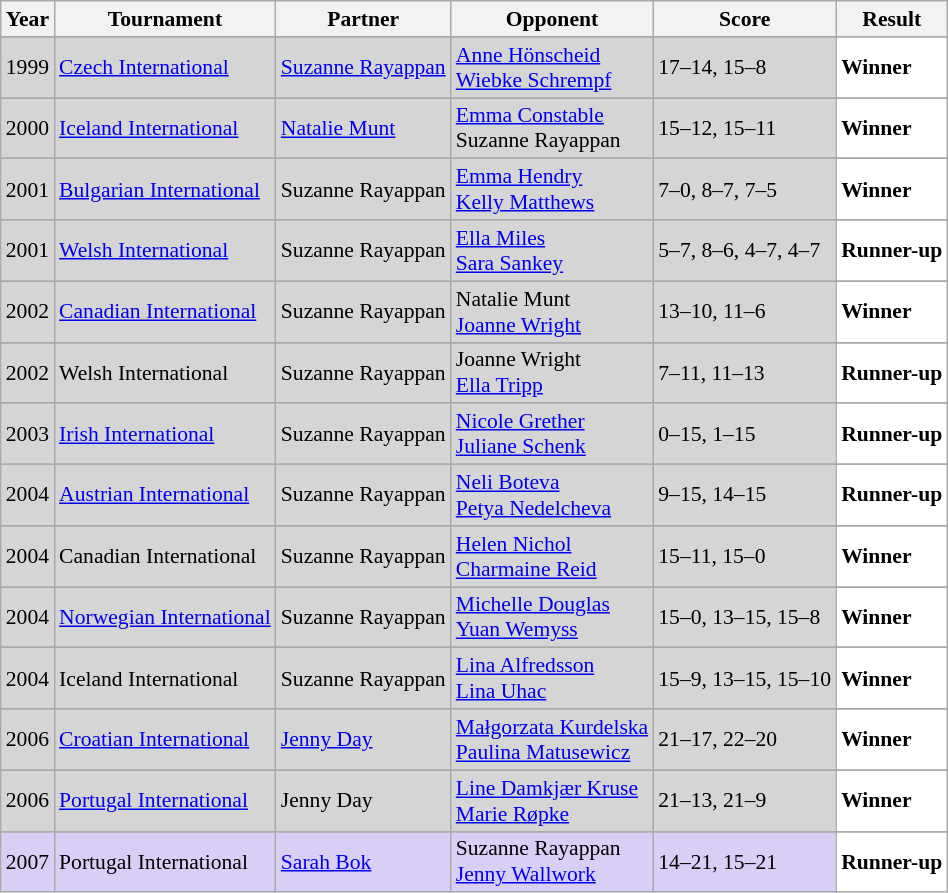<table class="sortable wikitable" style="font-size: 90%;">
<tr>
<th>Year</th>
<th>Tournament</th>
<th>Partner</th>
<th>Opponent</th>
<th>Score</th>
<th>Result</th>
</tr>
<tr>
</tr>
<tr style="background:#D5D5D5">
<td align="center">1999</td>
<td align="left"><a href='#'>Czech International</a></td>
<td align="left"> <a href='#'>Suzanne Rayappan</a></td>
<td align="left"> <a href='#'>Anne Hönscheid</a><br> <a href='#'>Wiebke Schrempf</a></td>
<td align="left">17–14, 15–8</td>
<td style="text-align:left; background:white"> <strong>Winner</strong></td>
</tr>
<tr>
</tr>
<tr style="background:#D5D5D5">
<td align="center">2000</td>
<td align="left"><a href='#'>Iceland International</a></td>
<td align="left"> <a href='#'>Natalie Munt</a></td>
<td align="left"> <a href='#'>Emma Constable</a><br> Suzanne Rayappan</td>
<td align="left">15–12, 15–11</td>
<td style="text-align:left; background:white"> <strong>Winner</strong></td>
</tr>
<tr>
</tr>
<tr style="background:#D5D5D5">
<td align="center">2001</td>
<td align="left"><a href='#'>Bulgarian International</a></td>
<td align="left"> Suzanne Rayappan</td>
<td align="left"> <a href='#'>Emma Hendry</a><br> <a href='#'>Kelly Matthews</a></td>
<td align="left">7–0, 8–7, 7–5</td>
<td style="text-align:left; background:white"> <strong>Winner</strong></td>
</tr>
<tr>
</tr>
<tr style="background:#D5D5D5">
<td align="center">2001</td>
<td align="left"><a href='#'>Welsh International</a></td>
<td align="left"> Suzanne Rayappan</td>
<td align="left"> <a href='#'>Ella Miles</a><br> <a href='#'>Sara Sankey</a></td>
<td align="left">5–7, 8–6, 4–7, 4–7</td>
<td style="text-align:left; background:white"> <strong>Runner-up</strong></td>
</tr>
<tr>
</tr>
<tr style="background:#D5D5D5">
<td align="center">2002</td>
<td align="left"><a href='#'>Canadian International</a></td>
<td align="left"> Suzanne Rayappan</td>
<td align="left"> Natalie Munt<br> <a href='#'>Joanne Wright</a></td>
<td align="left">13–10, 11–6</td>
<td style="text-align:left; background:white"> <strong>Winner</strong></td>
</tr>
<tr>
</tr>
<tr style="background:#D5D5D5">
<td align="center">2002</td>
<td align="left">Welsh International</td>
<td align="left"> Suzanne Rayappan</td>
<td align="left"> Joanne Wright<br> <a href='#'>Ella Tripp</a></td>
<td align="left">7–11, 11–13</td>
<td style="text-align:left; background:white"> <strong>Runner-up</strong></td>
</tr>
<tr>
</tr>
<tr style="background:#D5D5D5">
<td align="center">2003</td>
<td align="left"><a href='#'>Irish International</a></td>
<td align="left"> Suzanne Rayappan</td>
<td align="left"> <a href='#'>Nicole Grether</a><br> <a href='#'>Juliane Schenk</a></td>
<td align="left">0–15, 1–15</td>
<td style="text-align:left; background:white"> <strong>Runner-up</strong></td>
</tr>
<tr>
</tr>
<tr style="background:#D5D5D5">
<td align="center">2004</td>
<td align="left"><a href='#'>Austrian International</a></td>
<td align="left"> Suzanne Rayappan</td>
<td align="left"> <a href='#'>Neli Boteva</a><br> <a href='#'>Petya Nedelcheva</a></td>
<td align="left">9–15, 14–15</td>
<td style="text-align:left; background:white"> <strong>Runner-up</strong></td>
</tr>
<tr>
</tr>
<tr style="background:#D5D5D5">
<td align="center">2004</td>
<td align="left">Canadian International</td>
<td align="left"> Suzanne Rayappan</td>
<td align="left"> <a href='#'>Helen Nichol</a><br> <a href='#'>Charmaine Reid</a></td>
<td align="left">15–11, 15–0</td>
<td style="text-align:left; background:white"> <strong>Winner</strong></td>
</tr>
<tr>
</tr>
<tr style="background:#D5D5D5">
<td align="center">2004</td>
<td align="left"><a href='#'>Norwegian International</a></td>
<td align="left"> Suzanne Rayappan</td>
<td align="left"> <a href='#'>Michelle Douglas</a><br> <a href='#'>Yuan Wemyss</a></td>
<td align="left">15–0, 13–15, 15–8</td>
<td style="text-align:left; background:white"> <strong>Winner</strong></td>
</tr>
<tr>
</tr>
<tr style="background:#D5D5D5">
<td align="center">2004</td>
<td align="left">Iceland International</td>
<td align="left"> Suzanne Rayappan</td>
<td align="left"> <a href='#'>Lina Alfredsson</a> <br>  <a href='#'>Lina Uhac</a></td>
<td align="left">15–9, 13–15, 15–10</td>
<td style="text-align:left; background:white"> <strong>Winner</strong></td>
</tr>
<tr>
</tr>
<tr style="background:#D5D5D5">
<td align="center">2006</td>
<td align="left"><a href='#'>Croatian International</a></td>
<td align="left"> <a href='#'>Jenny Day</a></td>
<td align="left"> <a href='#'>Małgorzata Kurdelska</a> <br>  <a href='#'>Paulina Matusewicz</a></td>
<td align="left">21–17, 22–20</td>
<td style="text-align:left; background:white"> <strong>Winner</strong></td>
</tr>
<tr>
</tr>
<tr style="background:#D5D5D5">
<td align="center">2006</td>
<td align="left"><a href='#'>Portugal International</a></td>
<td align="left"> Jenny Day</td>
<td align="left"> <a href='#'>Line Damkjær Kruse</a> <br>  <a href='#'>Marie Røpke</a></td>
<td align="left">21–13, 21–9</td>
<td style="text-align:left; background:white"> <strong>Winner</strong></td>
</tr>
<tr>
</tr>
<tr style="background:#D8CEF6">
<td align="center">2007</td>
<td align="left">Portugal International</td>
<td align="left"> <a href='#'>Sarah Bok</a></td>
<td align="left"> Suzanne Rayappan <br>  <a href='#'>Jenny Wallwork</a></td>
<td align="left">14–21, 15–21</td>
<td style="text-align:left; background:white"> <strong>Runner-up</strong></td>
</tr>
</table>
